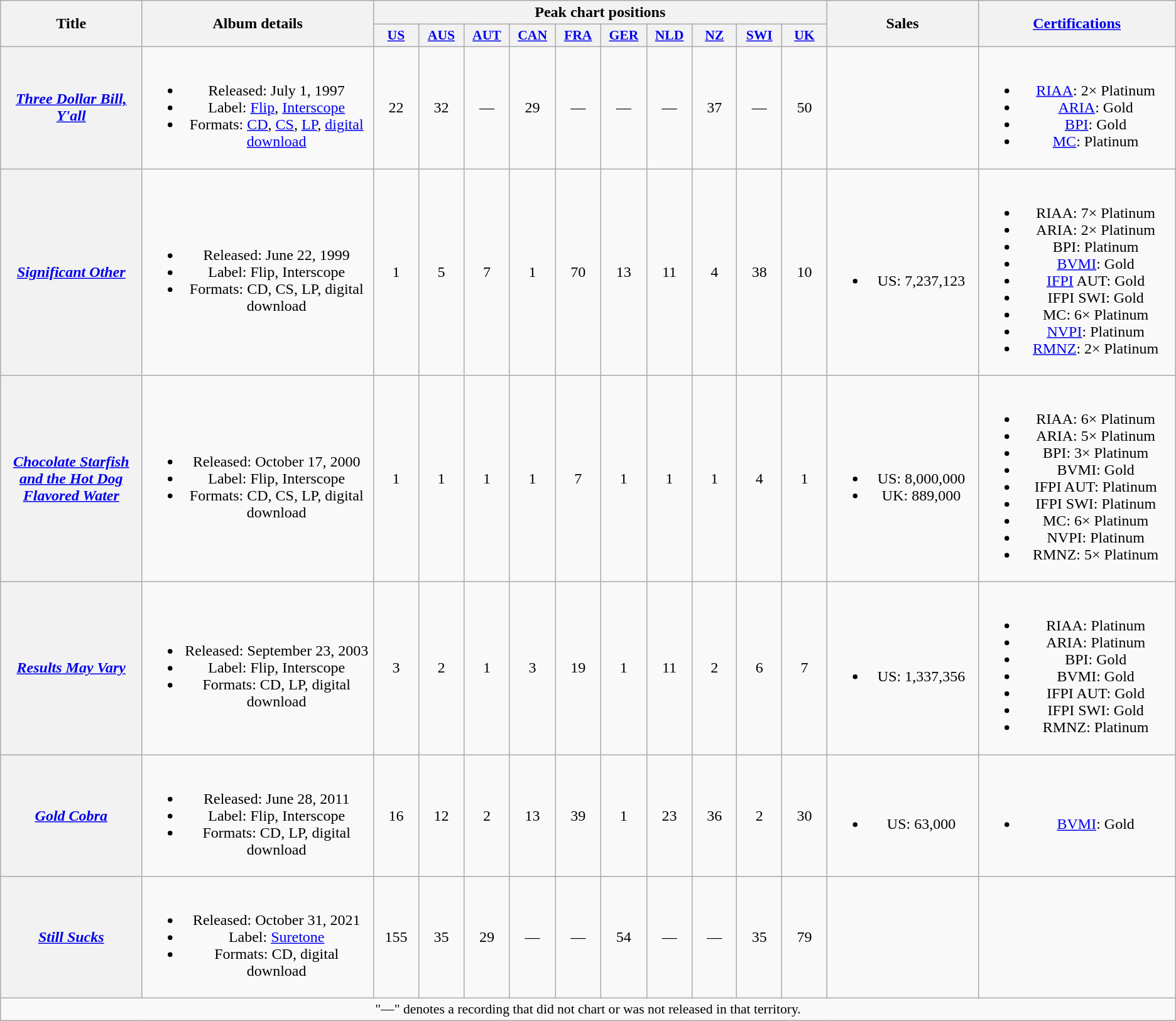<table class="wikitable plainrowheaders" style="text-align:center;">
<tr>
<th scope="col" rowspan="2" style="width:9.5em;">Title</th>
<th scope="col" rowspan="2" style="width:16em;">Album details</th>
<th scope="col" colspan="10">Peak chart positions</th>
<th scope="col" rowspan="2" style="width:10em;">Sales</th>
<th scope="col" rowspan="2" style="width:13.5em;"><a href='#'>Certifications</a></th>
</tr>
<tr>
<th scope="col" style="width:3em;font-size:90%;"><a href='#'>US</a><br></th>
<th scope="col" style="width:3em;font-size:90%;"><a href='#'>AUS</a><br></th>
<th scope="col" style="width:3em;font-size:90%;"><a href='#'>AUT</a><br></th>
<th scope="col" style="width:3em;font-size:90%;"><a href='#'>CAN</a><br></th>
<th scope="col" style="width:3em;font-size:90%;"><a href='#'>FRA</a><br></th>
<th scope="col" style="width:3em;font-size:90%;"><a href='#'>GER</a><br></th>
<th scope="col" style="width:3em;font-size:90%;"><a href='#'>NLD</a><br></th>
<th scope="col" style="width:3em;font-size:90%;"><a href='#'>NZ</a><br></th>
<th scope="col" style="width:3em;font-size:90%;"><a href='#'>SWI</a><br></th>
<th scope="col" style="width:3em;font-size:90%;"><a href='#'>UK</a><br></th>
</tr>
<tr>
<th scope="row"><em><a href='#'>Three Dollar Bill, Y'all</a></em></th>
<td><br><ul><li>Released: July 1, 1997</li><li>Label: <a href='#'>Flip</a>, <a href='#'>Interscope</a></li><li>Formats: <a href='#'>CD</a>, <a href='#'>CS</a>, <a href='#'>LP</a>, <a href='#'>digital download</a></li></ul></td>
<td>22</td>
<td>32</td>
<td>—</td>
<td>29</td>
<td>—</td>
<td>—</td>
<td>—</td>
<td>37</td>
<td>—</td>
<td>50</td>
<td></td>
<td><br><ul><li><a href='#'>RIAA</a>: 2× Platinum</li><li><a href='#'>ARIA</a>: Gold</li><li><a href='#'>BPI</a>: Gold</li><li><a href='#'>MC</a>: Platinum</li></ul></td>
</tr>
<tr>
<th scope="row"><em><a href='#'>Significant Other</a></em></th>
<td><br><ul><li>Released: June 22, 1999</li><li>Label: Flip, Interscope</li><li>Formats: CD, CS, LP, digital download</li></ul></td>
<td>1</td>
<td>5</td>
<td>7</td>
<td>1</td>
<td>70</td>
<td>13</td>
<td>11</td>
<td>4</td>
<td>38</td>
<td>10</td>
<td><br><ul><li>US: 7,237,123</li></ul></td>
<td><br><ul><li>RIAA: 7× Platinum</li><li>ARIA: 2× Platinum</li><li>BPI: Platinum</li><li><a href='#'>BVMI</a>: Gold</li><li><a href='#'>IFPI</a> AUT: Gold</li><li>IFPI SWI: Gold</li><li>MC: 6× Platinum</li><li><a href='#'>NVPI</a>: Platinum</li><li><a href='#'>RMNZ</a>: 2× Platinum</li></ul></td>
</tr>
<tr>
<th scope="row"><em><a href='#'>Chocolate Starfish and the Hot Dog Flavored Water</a></em></th>
<td><br><ul><li>Released: October 17, 2000</li><li>Label: Flip, Interscope</li><li>Formats: CD, CS, LP, digital download</li></ul></td>
<td>1</td>
<td>1</td>
<td>1</td>
<td>1</td>
<td>7</td>
<td>1</td>
<td>1</td>
<td>1</td>
<td>4</td>
<td>1</td>
<td><br><ul><li>US: 8,000,000</li><li>UK: 889,000</li></ul></td>
<td><br><ul><li>RIAA: 6× Platinum</li><li>ARIA: 5× Platinum</li><li>BPI: 3× Platinum</li><li>BVMI: Gold</li><li>IFPI AUT: Platinum</li><li>IFPI SWI: Platinum</li><li>MC: 6× Platinum</li><li>NVPI: Platinum</li><li>RMNZ: 5× Platinum</li></ul></td>
</tr>
<tr>
<th scope="row"><em><a href='#'>Results May Vary</a></em></th>
<td><br><ul><li>Released: September 23, 2003</li><li>Label: Flip, Interscope</li><li>Formats: CD, LP, digital download</li></ul></td>
<td>3</td>
<td>2</td>
<td>1</td>
<td>3</td>
<td>19</td>
<td>1</td>
<td>11</td>
<td>2</td>
<td>6</td>
<td>7</td>
<td><br><ul><li>US: 1,337,356</li></ul></td>
<td><br><ul><li>RIAA: Platinum</li><li>ARIA: Platinum</li><li>BPI: Gold</li><li>BVMI: Gold</li><li>IFPI AUT: Gold</li><li>IFPI SWI: Gold</li><li>RMNZ: Platinum</li></ul></td>
</tr>
<tr>
<th scope="row"><em><a href='#'>Gold Cobra</a></em></th>
<td><br><ul><li>Released: June 28, 2011</li><li>Label: Flip, Interscope</li><li>Formats: CD, LP, digital download</li></ul></td>
<td>16</td>
<td>12</td>
<td>2</td>
<td>13</td>
<td>39</td>
<td>1</td>
<td>23</td>
<td>36</td>
<td>2</td>
<td>30</td>
<td><br><ul><li>US: 63,000</li></ul></td>
<td><br><ul><li><a href='#'>BVMI</a>: Gold</li></ul></td>
</tr>
<tr>
<th scope="row"><em><a href='#'>Still Sucks</a></em></th>
<td><br><ul><li>Released: October 31, 2021</li><li>Label: <a href='#'>Suretone</a></li><li>Formats: CD, digital download</li></ul></td>
<td>155</td>
<td>35</td>
<td>29</td>
<td>—</td>
<td>—</td>
<td>54</td>
<td>—</td>
<td>—</td>
<td>35</td>
<td>79</td>
<td></td>
<td></td>
</tr>
<tr>
<td colspan="15" style="font-size:90%">"—" denotes a recording that did not chart or was not released in that territory.</td>
</tr>
</table>
